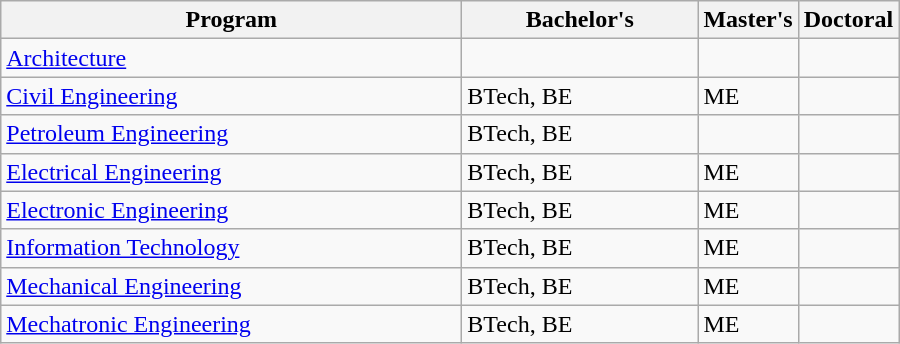<table class="wikitable">
<tr>
<th width="300">Program</th>
<th width="150">Bachelor's</th>
<th width="50">Master's</th>
<th width="50">Doctoral</th>
</tr>
<tr>
<td><a href='#'>Architecture</a></td>
<td><none></td>
<td><none></td>
<td><none></td>
</tr>
<tr>
<td><a href='#'>Civil Engineering</a></td>
<td>BTech, BE</td>
<td>ME</td>
<td><none></td>
</tr>
<tr>
<td><a href='#'>Petroleum Engineering</a></td>
<td>BTech, BE</td>
<td><none></td>
<td><none></td>
</tr>
<tr>
<td><a href='#'>Electrical Engineering</a></td>
<td>BTech, BE</td>
<td>ME</td>
<td><none></td>
</tr>
<tr>
<td><a href='#'>Electronic Engineering</a></td>
<td>BTech, BE</td>
<td>ME</td>
<td><none></td>
</tr>
<tr>
<td><a href='#'>Information Technology</a></td>
<td>BTech, BE</td>
<td>ME</td>
<td><none></td>
</tr>
<tr>
<td><a href='#'>Mechanical Engineering</a></td>
<td>BTech, BE</td>
<td>ME</td>
<td><none></td>
</tr>
<tr>
<td><a href='#'>Mechatronic Engineering</a></td>
<td>BTech, BE</td>
<td>ME</td>
<td><none></td>
</tr>
</table>
